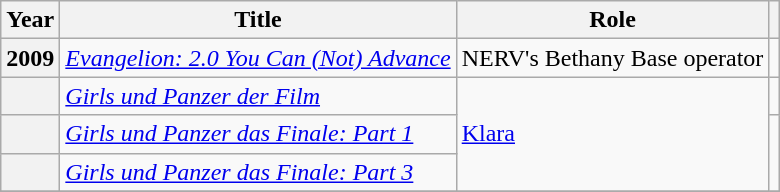<table class="wikitable plainrowheaders sortable">
<tr>
<th scope="col">Year</th>
<th scope="col">Title</th>
<th scope="col">Role</th>
<th scope="col" class="unsortable"></th>
</tr>
<tr>
<th scope="row">2009</th>
<td><em><a href='#'>Evangelion: 2.0 You Can (Not) Advance</a></em></td>
<td>NERV's Bethany Base operator</td>
<td></td>
</tr>
<tr>
<th scope="row"></th>
<td><em><a href='#'>Girls und Panzer der Film</a></em></td>
<td rowspan="3"><a href='#'>Klara</a></td>
<td></td>
</tr>
<tr>
<th scope="row"></th>
<td><em><a href='#'>Girls und Panzer das Finale: Part 1</a></em></td>
<td rowspan="2"></td>
</tr>
<tr>
<th scope="row"></th>
<td><em><a href='#'>Girls und Panzer das Finale: Part 3</a></em></td>
</tr>
<tr>
</tr>
</table>
